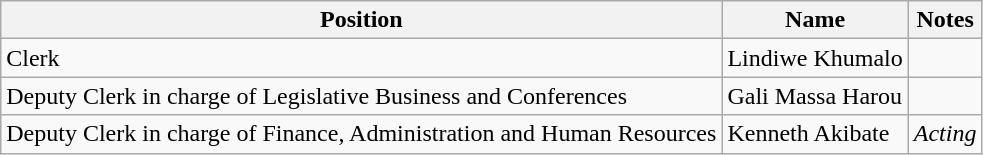<table class="wikitable">
<tr>
<th>Position</th>
<th>Name</th>
<th>Notes</th>
</tr>
<tr>
<td>Clerk</td>
<td>Lindiwe Khumalo</td>
<td></td>
</tr>
<tr>
<td>Deputy Clerk in charge of Legislative Business and Conferences</td>
<td>Gali Massa Harou</td>
<td></td>
</tr>
<tr>
<td>Deputy Clerk in charge of Finance, Administration and Human Resources</td>
<td>Kenneth Akibate</td>
<td><em>Acting</em></td>
</tr>
</table>
